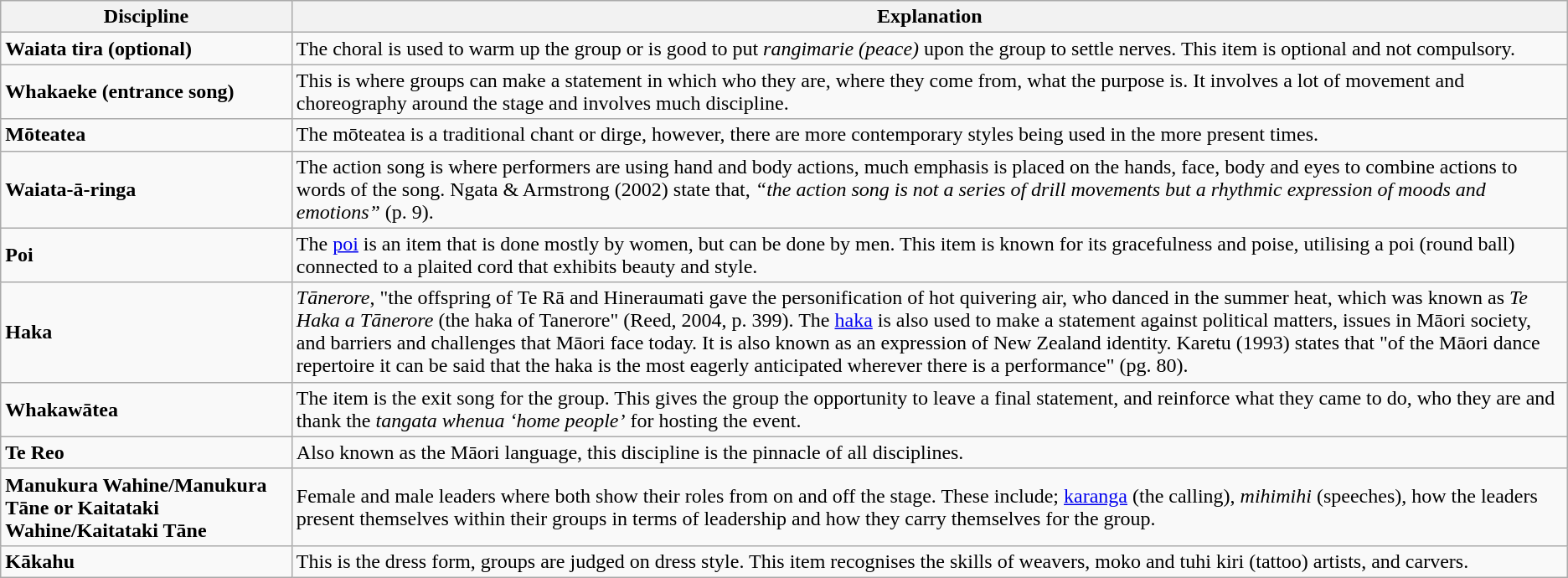<table class="wikitable">
<tr>
<th>Discipline</th>
<th>Explanation</th>
</tr>
<tr>
<td><strong>Waiata tira (optional)</strong></td>
<td>The choral is used to warm up the group or is good to put <em>rangimarie (peace)</em> upon the group to settle nerves. This item is optional and not compulsory.</td>
</tr>
<tr>
<td><strong>Whakaeke (entrance song)</strong></td>
<td>This is where groups can make a statement in which who they are, where they come from, what the purpose is. It involves a lot of movement and choreography around the stage and involves much discipline.</td>
</tr>
<tr>
<td><strong>Mōteatea</strong></td>
<td>The mōteatea is a traditional chant or dirge, however, there are more contemporary styles being used in the more present times.</td>
</tr>
<tr>
<td><strong>Waiata-ā-ringa</strong></td>
<td>The action song is where performers are using hand and body actions, much emphasis is placed on the hands, face, body and eyes to combine actions to words of the song. Ngata & Armstrong (2002) state that, <em>“the action song is not a series of drill movements but a rhythmic expression of moods and emotions”</em> (p. 9).</td>
</tr>
<tr>
<td><strong>Poi</strong></td>
<td>The <a href='#'>poi</a> is an item that is done mostly by women, but can be done by men. This item is known for its gracefulness and poise, utilising a poi (round ball) connected to a plaited cord that exhibits beauty and style.</td>
</tr>
<tr>
<td><strong>Haka</strong></td>
<td><em>Tānerore</em>, "the offspring of Te Rā and Hineraumati gave the personification of hot quivering air, who danced in the summer heat, which was known as <em>Te Haka a Tānerore</em> (the haka of Tanerore" (Reed, 2004, p. 399). The <a href='#'>haka</a> is also used to make a statement against political matters, issues in Māori society, and barriers and challenges that Māori face today. It is also known as an expression of New Zealand identity. Karetu (1993) states that "of the Māori dance repertoire it can be said that the haka is the most eagerly anticipated wherever there is a performance" (pg. 80).</td>
</tr>
<tr>
<td><strong>Whakawātea</strong></td>
<td>The item is the exit song for the group. This gives the group the opportunity to leave a final statement, and reinforce what they came to do, who they are and thank the <em>tangata whenua ‘home people’</em> for hosting the event.</td>
</tr>
<tr>
<td><strong>Te Reo</strong></td>
<td>Also known as the Māori language, this discipline is the pinnacle of all disciplines.</td>
</tr>
<tr>
<td><strong>Manukura Wahine/Manukura Tāne or Kaitataki Wahine/Kaitataki Tāne</strong></td>
<td>Female and male leaders where both show their roles from on and off the stage. These include; <a href='#'>karanga</a> (the calling), <em>mihimihi</em> (speeches), how the leaders present themselves within their groups in terms of leadership and how they carry themselves for the group.</td>
</tr>
<tr>
<td><strong>Kākahu</strong></td>
<td>This is the dress form, groups are judged on dress style. This item recognises the skills of weavers, moko and tuhi kiri (tattoo) artists, and carvers.</td>
</tr>
</table>
